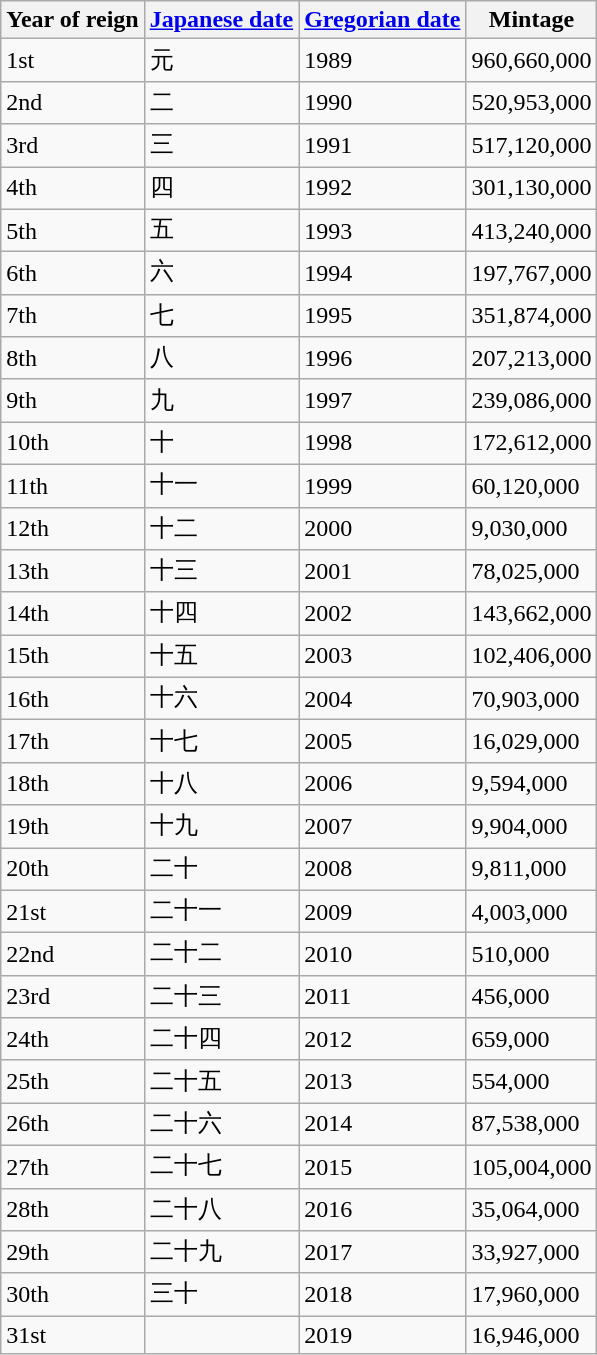<table class="wikitable sortable">
<tr>
<th>Year of reign</th>
<th class="unsortable"><a href='#'>Japanese date</a></th>
<th><a href='#'>Gregorian date</a></th>
<th>Mintage </th>
</tr>
<tr>
<td>1st</td>
<td>元</td>
<td>1989</td>
<td>960,660,000</td>
</tr>
<tr>
<td>2nd</td>
<td>二</td>
<td>1990</td>
<td>520,953,000</td>
</tr>
<tr>
<td>3rd</td>
<td>三</td>
<td>1991</td>
<td>517,120,000</td>
</tr>
<tr>
<td>4th</td>
<td>四</td>
<td>1992</td>
<td>301,130,000</td>
</tr>
<tr>
<td>5th</td>
<td>五</td>
<td>1993</td>
<td>413,240,000</td>
</tr>
<tr>
<td>6th</td>
<td>六</td>
<td>1994</td>
<td>197,767,000</td>
</tr>
<tr>
<td>7th</td>
<td>七</td>
<td>1995</td>
<td>351,874,000</td>
</tr>
<tr>
<td>8th</td>
<td>八</td>
<td>1996</td>
<td>207,213,000</td>
</tr>
<tr>
<td>9th</td>
<td>九</td>
<td>1997</td>
<td>239,086,000</td>
</tr>
<tr>
<td>10th</td>
<td>十</td>
<td>1998</td>
<td>172,612,000</td>
</tr>
<tr>
<td>11th</td>
<td>十一</td>
<td>1999</td>
<td>60,120,000</td>
</tr>
<tr>
<td>12th</td>
<td>十二</td>
<td>2000</td>
<td>9,030,000</td>
</tr>
<tr>
<td>13th</td>
<td>十三</td>
<td>2001</td>
<td>78,025,000</td>
</tr>
<tr>
<td>14th</td>
<td>十四</td>
<td>2002</td>
<td>143,662,000</td>
</tr>
<tr>
<td>15th</td>
<td>十五</td>
<td>2003</td>
<td>102,406,000</td>
</tr>
<tr>
<td>16th</td>
<td>十六</td>
<td>2004</td>
<td>70,903,000</td>
</tr>
<tr>
<td>17th</td>
<td>十七</td>
<td>2005</td>
<td>16,029,000</td>
</tr>
<tr>
<td>18th</td>
<td>十八</td>
<td>2006</td>
<td>9,594,000</td>
</tr>
<tr>
<td>19th</td>
<td>十九</td>
<td>2007</td>
<td>9,904,000</td>
</tr>
<tr>
<td>20th</td>
<td>二十</td>
<td>2008</td>
<td>9,811,000</td>
</tr>
<tr>
<td>21st</td>
<td>二十一</td>
<td>2009</td>
<td>4,003,000</td>
</tr>
<tr>
<td>22nd</td>
<td>二十二</td>
<td>2010</td>
<td>510,000</td>
</tr>
<tr>
<td>23rd</td>
<td>二十三</td>
<td>2011</td>
<td>456,000</td>
</tr>
<tr>
<td>24th</td>
<td>二十四</td>
<td>2012</td>
<td>659,000</td>
</tr>
<tr>
<td>25th</td>
<td>二十五</td>
<td>2013</td>
<td>554,000</td>
</tr>
<tr>
<td>26th</td>
<td>二十六</td>
<td>2014</td>
<td>87,538,000</td>
</tr>
<tr>
<td>27th</td>
<td>二十七</td>
<td>2015</td>
<td>105,004,000</td>
</tr>
<tr>
<td>28th</td>
<td>二十八</td>
<td>2016</td>
<td>35,064,000</td>
</tr>
<tr>
<td>29th</td>
<td>二十九</td>
<td>2017</td>
<td>33,927,000</td>
</tr>
<tr>
<td>30th</td>
<td>三十</td>
<td>2018</td>
<td>17,960,000</td>
</tr>
<tr>
<td>31st</td>
<td></td>
<td>2019</td>
<td>16,946,000</td>
</tr>
</table>
